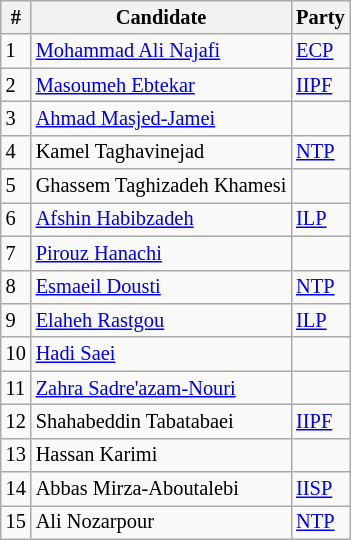<table class="wikitable" style="font-size: 85%;">
<tr>
<th>#</th>
<th>Candidate</th>
<th>Party</th>
</tr>
<tr>
<td>1</td>
<td><a href='#'>Mohammad Ali Najafi</a></td>
<td><a href='#'>ECP</a></td>
</tr>
<tr>
<td>2</td>
<td><a href='#'>Masoumeh Ebtekar</a></td>
<td><a href='#'>IIPF</a></td>
</tr>
<tr>
<td>3</td>
<td><a href='#'>Ahmad Masjed-Jamei</a></td>
<td></td>
</tr>
<tr>
<td>4</td>
<td>Kamel Taghavinejad</td>
<td><a href='#'>NTP</a></td>
</tr>
<tr>
<td>5</td>
<td>Ghassem Taghizadeh Khamesi</td>
<td></td>
</tr>
<tr>
<td>6</td>
<td><a href='#'>Afshin Habibzadeh</a></td>
<td><a href='#'>ILP</a></td>
</tr>
<tr>
<td>7</td>
<td><a href='#'>Pirouz Hanachi</a></td>
<td></td>
</tr>
<tr>
<td>8</td>
<td><a href='#'>Esmaeil Dousti</a></td>
<td><a href='#'>NTP</a></td>
</tr>
<tr>
<td>9</td>
<td><a href='#'>Elaheh Rastgou</a></td>
<td><a href='#'>ILP</a></td>
</tr>
<tr>
<td>10</td>
<td><a href='#'>Hadi Saei</a></td>
<td></td>
</tr>
<tr>
<td>11</td>
<td><a href='#'>Zahra Sadre'azam-Nouri</a></td>
<td></td>
</tr>
<tr>
<td>12</td>
<td>Shahabeddin Tabatabaei</td>
<td><a href='#'>IIPF</a></td>
</tr>
<tr>
<td>13</td>
<td>Hassan Karimi</td>
<td></td>
</tr>
<tr>
<td>14</td>
<td>Abbas Mirza-Aboutalebi</td>
<td><a href='#'>IISP</a></td>
</tr>
<tr>
<td>15</td>
<td>Ali Nozarpour</td>
<td><a href='#'>NTP</a></td>
</tr>
</table>
